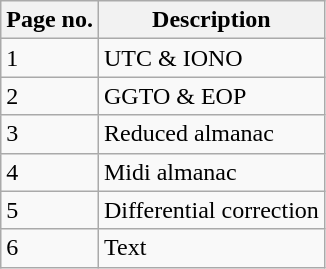<table class="wikitable floatright">
<tr>
<th>Page no.</th>
<th>Description</th>
</tr>
<tr>
<td>1</td>
<td>UTC & IONO</td>
</tr>
<tr>
<td>2</td>
<td><span>GGTO</span> & <span>EOP</span></td>
</tr>
<tr>
<td>3</td>
<td>Reduced almanac</td>
</tr>
<tr>
<td>4</td>
<td>Midi almanac</td>
</tr>
<tr>
<td>5</td>
<td>Differential correction</td>
</tr>
<tr>
<td>6</td>
<td>Text</td>
</tr>
</table>
